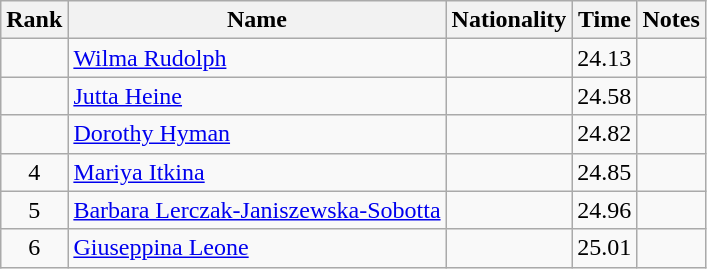<table class="wikitable sortable" style="text-align:center">
<tr>
<th>Rank</th>
<th>Name</th>
<th>Nationality</th>
<th>Time</th>
<th>Notes</th>
</tr>
<tr>
<td></td>
<td align=left><a href='#'>Wilma Rudolph</a></td>
<td align=left></td>
<td>24.13</td>
<td></td>
</tr>
<tr>
<td></td>
<td align=left><a href='#'>Jutta Heine</a></td>
<td align=left></td>
<td>24.58</td>
<td></td>
</tr>
<tr>
<td></td>
<td align=left><a href='#'>Dorothy Hyman</a></td>
<td align=left></td>
<td>24.82</td>
<td></td>
</tr>
<tr>
<td>4</td>
<td align=left><a href='#'>Mariya Itkina</a></td>
<td align=left></td>
<td>24.85</td>
<td></td>
</tr>
<tr>
<td>5</td>
<td align=left><a href='#'>Barbara Lerczak-Janiszewska-Sobotta</a></td>
<td align=left></td>
<td>24.96</td>
<td></td>
</tr>
<tr>
<td>6</td>
<td align=left><a href='#'>Giuseppina Leone</a></td>
<td align=left></td>
<td>25.01</td>
<td></td>
</tr>
</table>
